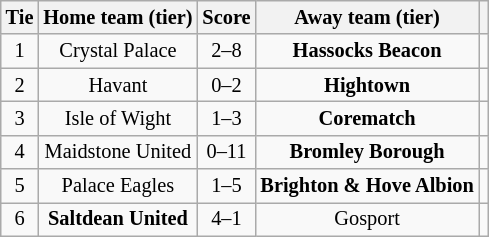<table class="wikitable" style="text-align:center; font-size:85%">
<tr>
<th>Tie</th>
<th>Home team (tier)</th>
<th>Score</th>
<th>Away team (tier)</th>
<th></th>
</tr>
<tr>
<td align="center">1</td>
<td>Crystal Palace</td>
<td align="center">2–8</td>
<td><strong>Hassocks Beacon</strong></td>
<td></td>
</tr>
<tr>
<td align="center">2</td>
<td>Havant</td>
<td align="center">0–2</td>
<td><strong>Hightown</strong></td>
<td></td>
</tr>
<tr>
<td align="center">3</td>
<td>Isle of Wight</td>
<td align="center">1–3</td>
<td><strong>Corematch</strong></td>
<td></td>
</tr>
<tr>
<td align="center">4</td>
<td>Maidstone United</td>
<td align="center">0–11</td>
<td><strong>Bromley Borough</strong></td>
<td></td>
</tr>
<tr>
<td align="center">5</td>
<td>Palace Eagles</td>
<td align="center">1–5</td>
<td><strong>Brighton & Hove Albion</strong></td>
<td></td>
</tr>
<tr>
<td align="center">6</td>
<td><strong>Saltdean United</strong></td>
<td align="center">4–1</td>
<td>Gosport</td>
<td></td>
</tr>
</table>
